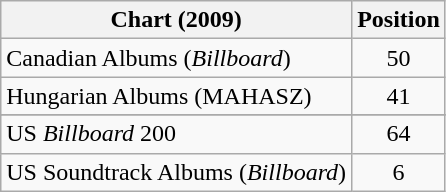<table class="wikitable sortable">
<tr>
<th>Chart (2009)</th>
<th>Position</th>
</tr>
<tr>
<td>Canadian Albums (<em>Billboard</em>)</td>
<td style="text-align:center;">50</td>
</tr>
<tr>
<td>Hungarian Albums (MAHASZ)</td>
<td style="text-align:center;">41</td>
</tr>
<tr>
</tr>
<tr>
<td>US <em>Billboard</em> 200</td>
<td style="text-align:center;">64</td>
</tr>
<tr>
<td>US Soundtrack Albums (<em>Billboard</em>)</td>
<td style="text-align:center;">6</td>
</tr>
</table>
